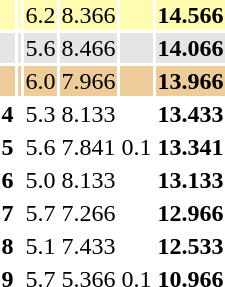<table>
<tr style="background:#fffcaf">
<th scope=row></th>
<td style="text-align:left"></td>
<td>6.2</td>
<td>8.366</td>
<td></td>
<td><strong>14.566</strong></td>
</tr>
<tr style="background:#e5e5e5">
<th scope=row></th>
<td style="text-align:left"></td>
<td>5.6</td>
<td>8.466</td>
<td></td>
<td><strong>14.066</strong></td>
</tr>
<tr style="background:#ec9">
<th scope=row></th>
<td style="text-align:left"></td>
<td>6.0</td>
<td>7.966</td>
<td></td>
<td><strong>13.966</strong></td>
</tr>
<tr>
<th scope=row>4</th>
<td style="text-align:left"></td>
<td>5.3</td>
<td>8.133</td>
<td></td>
<td><strong>13.433</strong></td>
</tr>
<tr>
<th scope=row>5</th>
<td style="text-align:left"></td>
<td>5.6</td>
<td>7.841</td>
<td>0.1</td>
<td><strong>13.341</strong></td>
</tr>
<tr>
<th scope=row>6</th>
<td style="text-align:left"></td>
<td>5.0</td>
<td>8.133</td>
<td></td>
<td><strong>13.133</strong></td>
</tr>
<tr>
<th scope=row>7</th>
<td style="text-align:left"></td>
<td>5.7</td>
<td>7.266</td>
<td></td>
<td><strong>12.966</strong></td>
</tr>
<tr>
<th scope=row>8</th>
<td style="text-align:left"></td>
<td>5.1</td>
<td>7.433</td>
<td></td>
<td><strong>12.533</strong></td>
</tr>
<tr>
<th scope=row>9</th>
<td style="text-align:left"></td>
<td>5.7</td>
<td>5.366</td>
<td>0.1</td>
<td><strong>10.966</strong></td>
</tr>
</table>
